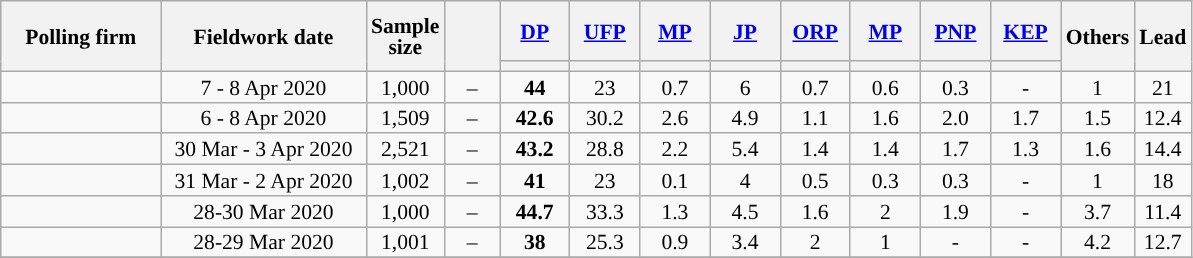<table class="wikitable sortable" style="text-align:center;font-size:90%;line-height:14px;">
<tr style="height:40px;">
<th style="width:100px;" rowspan="2">Polling firm</th>
<th style="width:130px;" rowspan="2">Fieldwork date</th>
<th style="width:35px;" rowspan="2">Sample<br>size</th>
<th style="width:30px;" rowspan="2"></th>
<th class="unsortable" style="width:40px;"><a href='#'>DP</a></th>
<th class="unsortable" style="width:40px;"><a href='#'>UFP</a></th>
<th class="unsortable" style="width:40px;"><a href='#'>MP</a></th>
<th class="unsortable" style="width:40px;"><a href='#'>JP</a></th>
<th class="unsortable" style="width:40px;"><a href='#'>ORP</a></th>
<th class="unsortable" style="width:40px;"><a href='#'>MP</a></th>
<th class="unsortable" style="width:40px;"><a href='#'>PNP</a></th>
<th class="unsortable" style="width:40px;"><a href='#'>KEP</a></th>
<th class="unsortable" style="width:30px;" rowspan="2">Others</th>
<th style="width:30px;" rowspan="2">Lead</th>
</tr>
<tr>
<th style="background:"></th>
<th style="background:"></th>
<th style="background:"></th>
<th style="background:"></th>
<th style="background:"></th>
<th style="background:"></th>
<th style="background:"></th>
<th style="background:"></th>
</tr>
<tr>
<td></td>
<td data-sort-value="2020-04-10">7 - 8 Apr 2020</td>
<td>1,000</td>
<td>–</td>
<td><strong>44</strong></td>
<td>23</td>
<td>0.7</td>
<td>6</td>
<td>0.7</td>
<td>0.6</td>
<td>0.3</td>
<td>-</td>
<td>1</td>
<td style="background:">21</td>
</tr>
<tr>
<td></td>
<td data-sort-value="2020-04-08">6 - 8 Apr 2020</td>
<td>1,509</td>
<td>–</td>
<td><strong>42.6</strong></td>
<td>30.2</td>
<td>2.6</td>
<td>4.9</td>
<td>1.1</td>
<td>1.6</td>
<td>2.0</td>
<td>1.7</td>
<td>1.5</td>
<td style="background:">12.4</td>
</tr>
<tr>
<td></td>
<td data-sort-value="2020-04-06">30 Mar - 3 Apr 2020</td>
<td>2,521</td>
<td>–</td>
<td><strong>43.2</strong></td>
<td>28.8</td>
<td>2.2</td>
<td>5.4</td>
<td>1.4</td>
<td>1.4</td>
<td>1.7</td>
<td>1.3</td>
<td>1.6</td>
<td style="background:">14.4</td>
</tr>
<tr>
<td></td>
<td data-sort-value="2020-04-02">31 Mar - 2 Apr 2020</td>
<td>1,002</td>
<td>–</td>
<td><strong>41</strong></td>
<td>23</td>
<td>0.1</td>
<td>4</td>
<td>0.5</td>
<td>0.3</td>
<td>0.3</td>
<td>-</td>
<td>1</td>
<td style="background:">18</td>
</tr>
<tr>
<td></td>
<td data-sort-value="2020-03-30">28-30 Mar 2020</td>
<td>1,000</td>
<td>–</td>
<td><strong>44.7</strong></td>
<td>33.3</td>
<td>1.3</td>
<td>4.5</td>
<td>1.6</td>
<td>2</td>
<td>1.9</td>
<td>-</td>
<td>3.7</td>
<td style="background:">11.4</td>
</tr>
<tr>
<td></td>
<td data-sort-value="2020-03-29">28-29 Mar 2020</td>
<td>1,001</td>
<td>–</td>
<td><strong>38</strong></td>
<td>25.3</td>
<td>0.9</td>
<td>3.4</td>
<td>2</td>
<td>1</td>
<td>-</td>
<td>-</td>
<td>4.2</td>
<td style="background:">12.7</td>
</tr>
<tr>
</tr>
</table>
